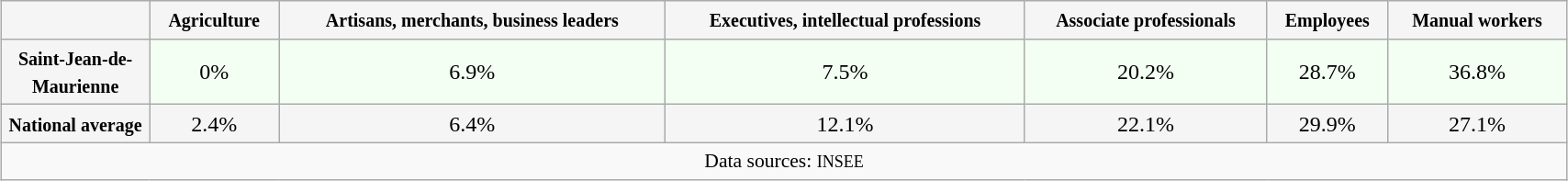<table class="wikitable" style="width:90%;border:0px;text-align:center;line-height:120%;margin:1em auto;">
<tr>
<th style="background: #F5F5F5; color: #000000" width="100"> </th>
<th style="background: #F5F5F5; color:#000000;"><small>Agriculture</small></th>
<th style="background: #F5F5F5; color:#000000;"><small>Artisans, merchants, business leaders</small></th>
<th style="background: #F5F5F5; color:#000000;"><small>Executives, intellectual professions</small></th>
<th style="background: #F5F5F5; color:#000000;"><small>Associate professionals</small></th>
<th style="background: #F5F5F5; color:#000000;"><small>Employees</small></th>
<th style="background: #F5F5F5; color:#000000;"><small>Manual workers</small></th>
</tr>
<tr>
<th style="background: #F5F5F5; color:#000000;"><small>Saint-Jean-de-Maurienne</small></th>
<td style="background: #F3FFF3; color:#000000;">0%</td>
<td style="background: #F3FFF3; color:#000000;">6.9%</td>
<td style="background: #F3FFF3; color:#000000;">7.5%</td>
<td style="background: #F3FFF3; color:#000000;">20.2%</td>
<td style="background: #F3FFF3; color:#000000;">28.7%</td>
<td style="background: #F3FFF3; color:#000000;">36.8%</td>
</tr>
<tr>
<th style="background: #F5F5F5; color:#000000;" height="16"><small>National average</small></th>
<td style="background: #F5F5F5; color: black;">2.4%</td>
<td style="background: #F5F5F5; color: black;">6.4%</td>
<td style="background: #F5F5F5; color: black;">12.1%</td>
<td style="background: #F5F5F5; color: black;">22.1%</td>
<td style="background: #F5F5F5; color: black;">29.9%</td>
<td style="background: #F5F5F5; color: black;">27.1%</td>
</tr>
<tr>
<td colspan="7" style="text-align:center;font-size:90%;">Data sources: <small>INSEE</small></td>
</tr>
</table>
